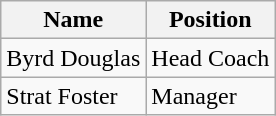<table class="wikitable">
<tr>
<th>Name</th>
<th>Position</th>
</tr>
<tr>
<td>Byrd Douglas</td>
<td>Head Coach</td>
</tr>
<tr>
<td>Strat Foster</td>
<td>Manager</td>
</tr>
</table>
